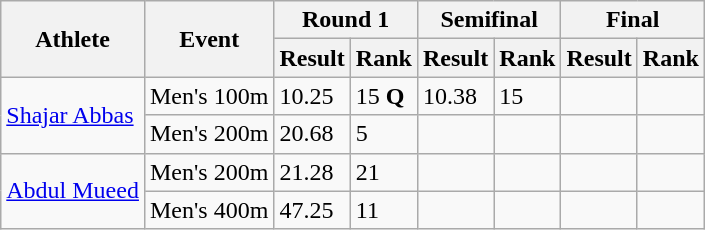<table class="wikitable">
<tr>
<th rowspan="2">Athlete</th>
<th rowspan="2">Event</th>
<th colspan="2">Round 1</th>
<th colspan="2">Semifinal</th>
<th colspan="2">Final</th>
</tr>
<tr>
<th>Result</th>
<th>Rank</th>
<th>Result</th>
<th>Rank</th>
<th>Result</th>
<th>Rank</th>
</tr>
<tr>
<td rowspan="2"><a href='#'>Shajar Abbas</a></td>
<td>Men's 100m</td>
<td>10.25</td>
<td>15 <strong>Q</strong></td>
<td>10.38</td>
<td>15</td>
<td></td>
<td></td>
</tr>
<tr>
<td>Men's 200m</td>
<td>20.68</td>
<td>5</td>
<td></td>
<td></td>
<td></td>
<td></td>
</tr>
<tr>
<td rowspan="2"><a href='#'>Abdul Mueed</a></td>
<td>Men's 200m</td>
<td>21.28</td>
<td>21</td>
<td></td>
<td></td>
<td></td>
<td></td>
</tr>
<tr>
<td>Men's 400m</td>
<td>47.25</td>
<td>11</td>
<td></td>
<td></td>
<td></td>
<td></td>
</tr>
</table>
